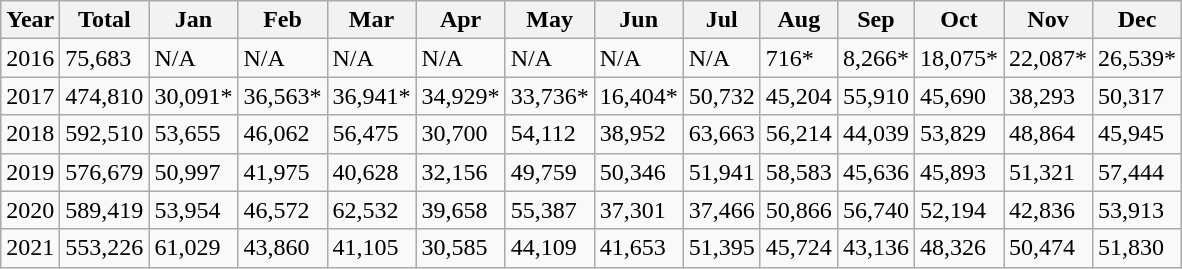<table class="wikitable">
<tr>
<th>Year</th>
<th>Total</th>
<th>Jan</th>
<th>Feb</th>
<th>Mar</th>
<th>Apr</th>
<th>May</th>
<th>Jun</th>
<th>Jul</th>
<th>Aug</th>
<th>Sep</th>
<th>Oct</th>
<th>Nov</th>
<th>Dec</th>
</tr>
<tr>
<td>2016</td>
<td>75,683</td>
<td>N/A</td>
<td>N/A</td>
<td>N/A</td>
<td>N/A</td>
<td>N/A</td>
<td>N/A</td>
<td>N/A</td>
<td>716*</td>
<td>8,266*</td>
<td>18,075*</td>
<td>22,087*</td>
<td>26,539*</td>
</tr>
<tr>
<td>2017</td>
<td>474,810</td>
<td>30,091*</td>
<td>36,563*</td>
<td>36,941*</td>
<td>34,929*</td>
<td>33,736*</td>
<td>16,404*</td>
<td>50,732</td>
<td>45,204</td>
<td>55,910</td>
<td>45,690</td>
<td>38,293</td>
<td>50,317</td>
</tr>
<tr>
<td>2018</td>
<td>592,510</td>
<td>53,655</td>
<td>46,062</td>
<td>56,475</td>
<td>30,700</td>
<td>54,112</td>
<td>38,952</td>
<td>63,663</td>
<td>56,214</td>
<td>44,039</td>
<td>53,829</td>
<td>48,864</td>
<td>45,945</td>
</tr>
<tr>
<td>2019</td>
<td>576,679</td>
<td>50,997</td>
<td>41,975</td>
<td>40,628</td>
<td>32,156</td>
<td>49,759</td>
<td>50,346</td>
<td>51,941</td>
<td>58,583</td>
<td>45,636</td>
<td>45,893</td>
<td>51,321</td>
<td>57,444</td>
</tr>
<tr>
<td>2020</td>
<td>589,419</td>
<td>53,954</td>
<td>46,572</td>
<td>62,532</td>
<td>39,658</td>
<td>55,387</td>
<td>37,301</td>
<td>37,466</td>
<td>50,866</td>
<td>56,740</td>
<td>52,194</td>
<td>42,836</td>
<td>53,913</td>
</tr>
<tr>
<td>2021</td>
<td>553,226</td>
<td>61,029</td>
<td>43,860</td>
<td>41,105</td>
<td>30,585</td>
<td>44,109</td>
<td>41,653</td>
<td>51,395</td>
<td>45,724</td>
<td>43,136</td>
<td>48,326</td>
<td>50,474</td>
<td>51,830</td>
</tr>
</table>
